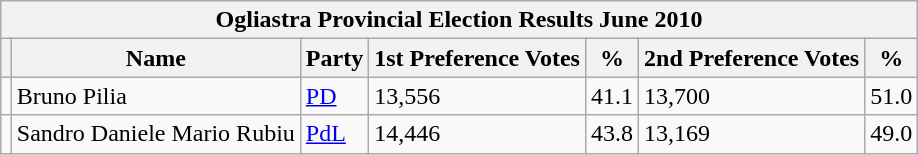<table class="wikitable" style="margin: 1em auto; clear:left">
<tr>
<th colspan="9">Ogliastra Provincial Election Results June 2010</th>
</tr>
<tr>
<th></th>
<th>Name</th>
<th>Party</th>
<th>1st Preference Votes</th>
<th>%</th>
<th>2nd Preference Votes</th>
<th>%</th>
</tr>
<tr>
<td></td>
<td>Bruno Pilia</td>
<td><a href='#'>PD</a></td>
<td>13,556</td>
<td>41.1</td>
<td>13,700</td>
<td>51.0</td>
</tr>
<tr>
<td></td>
<td>Sandro Daniele Mario Rubiu</td>
<td><a href='#'>PdL</a></td>
<td>14,446</td>
<td>43.8</td>
<td>13,169</td>
<td>49.0</td>
</tr>
</table>
